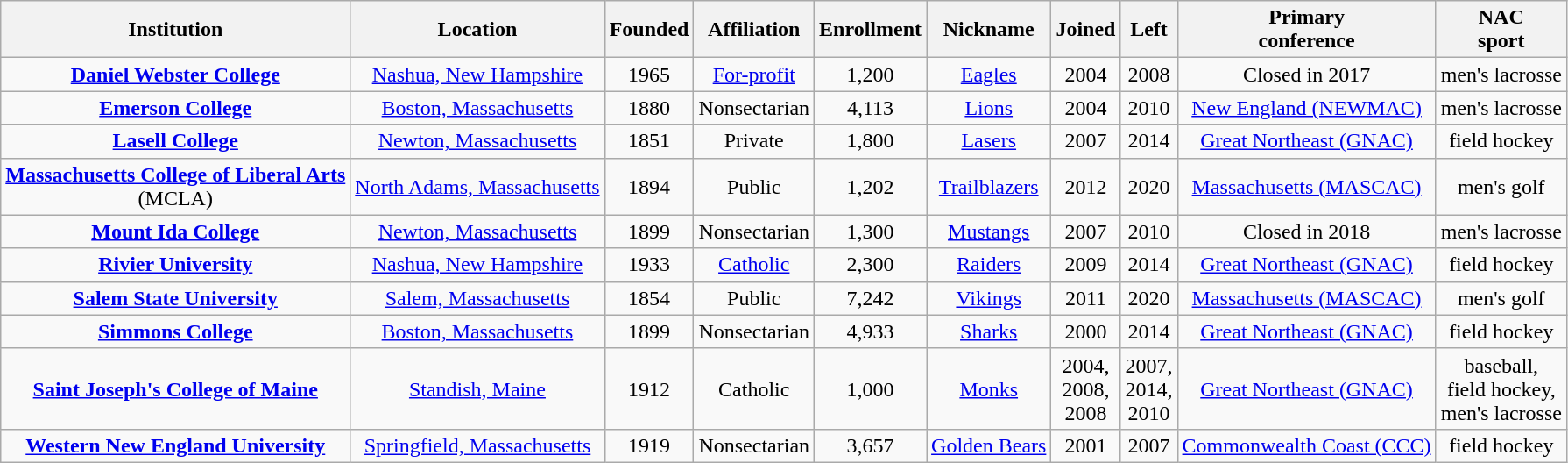<table class="sortable wikitable" style="text-align:center">
<tr>
<th>Institution</th>
<th>Location</th>
<th>Founded</th>
<th>Affiliation</th>
<th>Enrollment</th>
<th>Nickname</th>
<th>Joined</th>
<th>Left</th>
<th>Primary<br>conference</th>
<th>NAC<br>sport</th>
</tr>
<tr>
<td><strong><a href='#'>Daniel Webster College</a></strong></td>
<td><a href='#'>Nashua, New Hampshire</a></td>
<td>1965</td>
<td><a href='#'>For-profit</a></td>
<td>1,200</td>
<td><a href='#'>Eagles</a></td>
<td>2004</td>
<td>2008</td>
<td>Closed in 2017</td>
<td>men's lacrosse</td>
</tr>
<tr>
<td><strong><a href='#'>Emerson College</a></strong></td>
<td><a href='#'>Boston, Massachusetts</a></td>
<td>1880</td>
<td>Nonsectarian</td>
<td>4,113</td>
<td><a href='#'>Lions</a></td>
<td>2004</td>
<td>2010</td>
<td><a href='#'>New England (NEWMAC)</a></td>
<td>men's lacrosse</td>
</tr>
<tr>
<td><strong><a href='#'>Lasell College</a></strong></td>
<td><a href='#'>Newton, Massachusetts</a></td>
<td>1851</td>
<td>Private</td>
<td>1,800</td>
<td><a href='#'>Lasers</a></td>
<td>2007</td>
<td>2014</td>
<td><a href='#'>Great Northeast (GNAC)</a></td>
<td>field hockey</td>
</tr>
<tr>
<td><strong><a href='#'>Massachusetts College of Liberal Arts</a></strong><br>(MCLA)</td>
<td><a href='#'>North Adams, Massachusetts</a></td>
<td>1894</td>
<td>Public</td>
<td>1,202</td>
<td><a href='#'>Trailblazers</a></td>
<td>2012</td>
<td>2020</td>
<td><a href='#'>Massachusetts (MASCAC)</a></td>
<td>men's golf</td>
</tr>
<tr>
<td><strong><a href='#'>Mount Ida College</a></strong></td>
<td><a href='#'>Newton, Massachusetts</a></td>
<td>1899</td>
<td>Nonsectarian</td>
<td>1,300</td>
<td><a href='#'>Mustangs</a></td>
<td>2007</td>
<td>2010</td>
<td>Closed in 2018</td>
<td>men's lacrosse</td>
</tr>
<tr>
<td><strong><a href='#'>Rivier University</a></strong></td>
<td><a href='#'>Nashua, New Hampshire</a></td>
<td>1933</td>
<td><a href='#'>Catholic</a><br></td>
<td>2,300</td>
<td><a href='#'>Raiders</a></td>
<td>2009</td>
<td>2014</td>
<td><a href='#'>Great Northeast (GNAC)</a></td>
<td>field hockey</td>
</tr>
<tr>
<td><strong><a href='#'>Salem State University</a></strong></td>
<td><a href='#'>Salem, Massachusetts</a></td>
<td>1854</td>
<td>Public</td>
<td>7,242</td>
<td><a href='#'>Vikings</a></td>
<td>2011</td>
<td>2020</td>
<td><a href='#'>Massachusetts (MASCAC)</a></td>
<td>men's golf</td>
</tr>
<tr>
<td><strong><a href='#'>Simmons College</a></strong></td>
<td><a href='#'>Boston, Massachusetts</a></td>
<td>1899</td>
<td>Nonsectarian</td>
<td>4,933</td>
<td><a href='#'>Sharks</a></td>
<td>2000</td>
<td>2014</td>
<td><a href='#'>Great Northeast (GNAC)</a></td>
<td>field hockey</td>
</tr>
<tr>
<td><strong><a href='#'>Saint Joseph's College of Maine</a></strong></td>
<td><a href='#'>Standish, Maine</a></td>
<td>1912</td>
<td>Catholic<br></td>
<td>1,000</td>
<td><a href='#'>Monks</a></td>
<td>2004,<br>2008,<br>2008</td>
<td>2007,<br>2014,<br>2010</td>
<td><a href='#'>Great Northeast (GNAC)</a></td>
<td>baseball,<br>field hockey,<br>men's lacrosse</td>
</tr>
<tr>
<td><strong><a href='#'>Western New England University</a></strong></td>
<td><a href='#'>Springfield, Massachusetts</a></td>
<td>1919</td>
<td>Nonsectarian</td>
<td>3,657</td>
<td><a href='#'>Golden Bears</a></td>
<td>2001</td>
<td>2007</td>
<td><a href='#'>Commonwealth Coast (CCC)</a></td>
<td>field hockey</td>
</tr>
</table>
